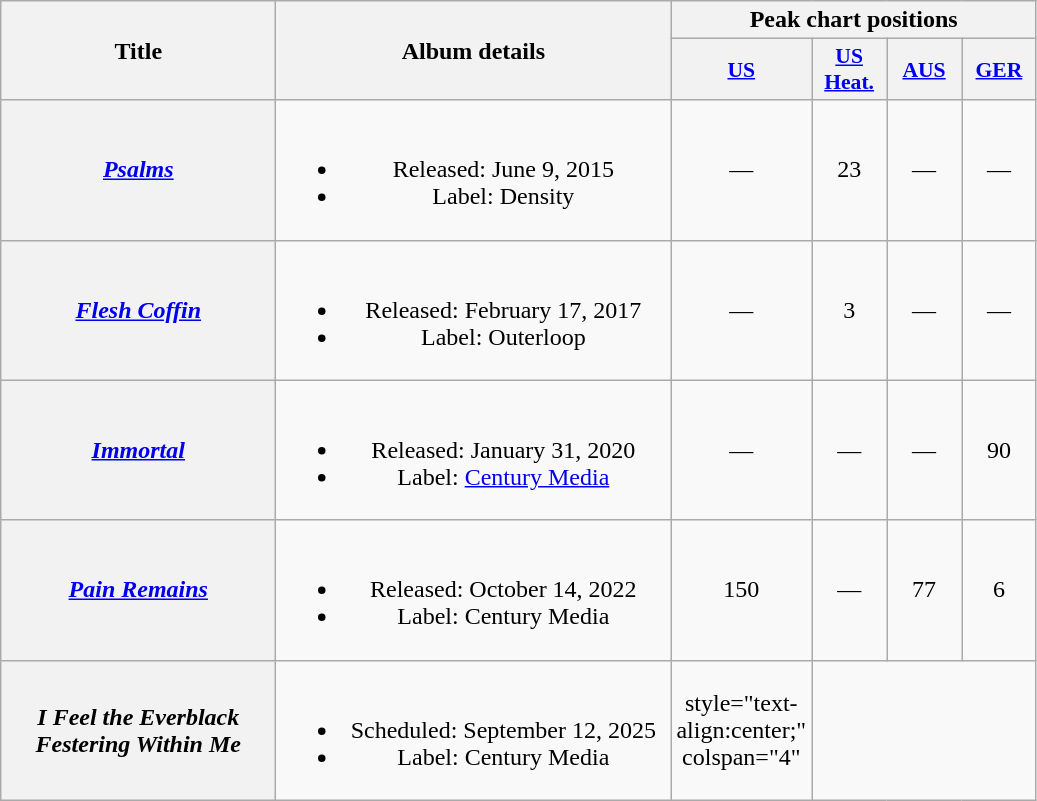<table class="wikitable plainrowheaders"  style="text-align:center;">
<tr>
<th scope="col" rowspan="2" style="width:11em;">Title</th>
<th scope="col" rowspan="2" style="width:16em;">Album details</th>
<th scope="col" colspan="4">Peak chart positions</th>
</tr>
<tr>
<th scope="col" style="width:3em;font-size:90%;"><a href='#'>US</a><br></th>
<th scope="col" style="width:3em;font-size:90%;"><a href='#'>US<br>Heat.</a><br></th>
<th scope="col" style="width:3em;font-size:90%;"><a href='#'>AUS</a><br></th>
<th scope="col" style="width:3em;font-size:90%;"><a href='#'>GER</a><br></th>
</tr>
<tr>
<th scope="row"><em><a href='#'>Psalms</a></em></th>
<td><br><ul><li>Released: June 9, 2015</li><li>Label: Density</li></ul></td>
<td>—</td>
<td>23</td>
<td>—</td>
<td>—</td>
</tr>
<tr>
<th scope="row"><em><a href='#'>Flesh Coffin</a></em></th>
<td><br><ul><li>Released: February 17, 2017</li><li>Label: Outerloop</li></ul></td>
<td>—</td>
<td>3</td>
<td>—</td>
<td>—</td>
</tr>
<tr>
<th scope="row"><em><a href='#'>Immortal</a></em></th>
<td><br><ul><li>Released: January 31, 2020</li><li>Label: <a href='#'>Century Media</a></li></ul></td>
<td>—</td>
<td>—</td>
<td>—</td>
<td>90</td>
</tr>
<tr>
<th scope="row"><em><a href='#'>Pain Remains</a></em></th>
<td><br><ul><li>Released: October 14, 2022</li><li>Label: Century Media</li></ul></td>
<td>150</td>
<td>—</td>
<td>77</td>
<td>6</td>
</tr>
<tr>
<th scope="row"><em>I Feel the Everblack Festering Within Me</em></th>
<td><br><ul><li>Scheduled: September 12, 2025</li><li>Label: Century Media</li></ul></td>
<td>style="text-align:center;" colspan="4" </td>
</tr>
</table>
